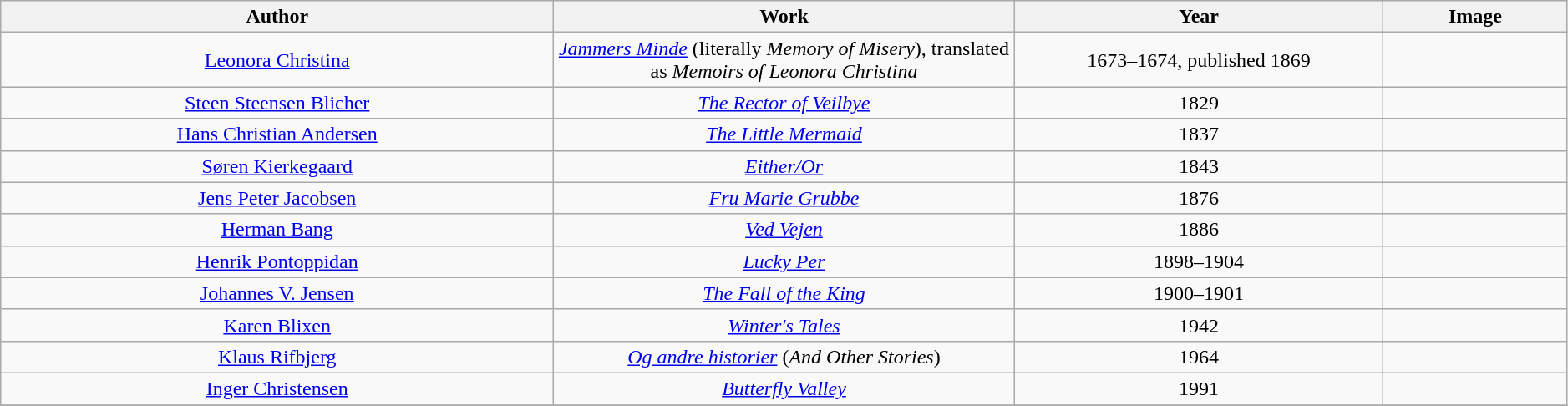<table style="text-align:center; width:99%" class="wikitable">
<tr>
<th width=30%>Author</th>
<th width=25%>Work</th>
<th width=20%>Year</th>
<th width=10%>Image</th>
</tr>
<tr>
<td><a href='#'>Leonora Christina</a></td>
<td><em><a href='#'>Jammers Minde</a></em> (literally <em>Memory of Misery</em>), translated as <em>Memoirs of Leonora Christina</em></td>
<td>1673–1674, published 1869</td>
<td></td>
</tr>
<tr>
<td><a href='#'>Steen Steensen Blicher</a></td>
<td><em><a href='#'>The Rector of Veilbye</a></em></td>
<td>1829</td>
<td></td>
</tr>
<tr>
<td><a href='#'>Hans Christian Andersen</a></td>
<td><em><a href='#'>The Little Mermaid</a></em></td>
<td>1837</td>
<td></td>
</tr>
<tr>
<td><a href='#'>Søren Kierkegaard</a></td>
<td><em><a href='#'>Either/Or</a></em></td>
<td>1843</td>
<td></td>
</tr>
<tr>
<td><a href='#'>Jens Peter Jacobsen</a></td>
<td><em><a href='#'>Fru Marie Grubbe</a></em></td>
<td>1876</td>
<td></td>
</tr>
<tr>
<td><a href='#'>Herman Bang</a></td>
<td><em><a href='#'>Ved Vejen</a></em></td>
<td>1886</td>
<td></td>
</tr>
<tr>
<td><a href='#'>Henrik Pontoppidan</a></td>
<td><em><a href='#'>Lucky Per</a></em></td>
<td>1898–1904</td>
<td></td>
</tr>
<tr>
<td><a href='#'>Johannes V. Jensen</a></td>
<td><em><a href='#'>The Fall of the King</a></em></td>
<td>1900–1901</td>
<td></td>
</tr>
<tr>
<td><a href='#'>Karen Blixen</a></td>
<td><em><a href='#'>Winter's Tales</a></em></td>
<td>1942</td>
<td></td>
</tr>
<tr>
<td><a href='#'>Klaus Rifbjerg</a></td>
<td><em><a href='#'>Og andre historier</a></em> (<em>And Other Stories</em>)</td>
<td>1964</td>
<td></td>
</tr>
<tr>
<td><a href='#'>Inger Christensen</a></td>
<td><em><a href='#'>Butterfly Valley</a></em></td>
<td>1991</td>
<td></td>
</tr>
<tr>
</tr>
</table>
